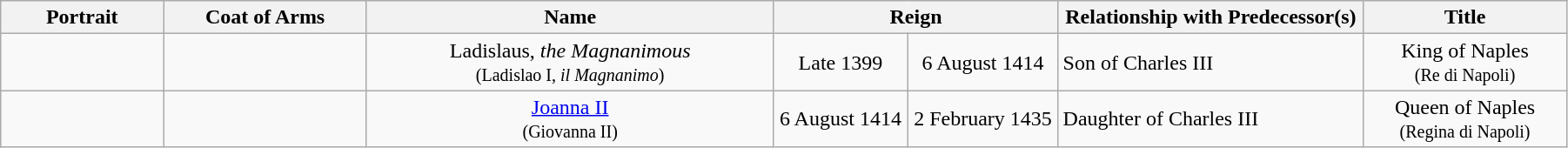<table width=95% class="wikitable">
<tr>
<th width=8%>Portrait</th>
<th width=10%>Coat of Arms</th>
<th width=20%>Name</th>
<th colspan=2 width=14%>Reign</th>
<th width=15%>Relationship with Predecessor(s)</th>
<th width=10%>Title</th>
</tr>
<tr>
<td align="center"></td>
<td align="center"></td>
<td align="center">Ladislaus, <em>the Magnanimous</em><br><small>(Ladislao I, <em>il Magnanimo</em>)</small></td>
<td align="center">Late 1399</td>
<td align="center">6 August 1414</td>
<td> Son of Charles III</td>
<td align="center">King of Naples<br><small>(Re di Napoli)</small></td>
</tr>
<tr>
<td align="center"></td>
<td align="center"></td>
<td align="center"><a href='#'>Joanna II</a><br><small>(Giovanna II)</small></td>
<td align="center">6 August 1414</td>
<td align="center">2 February 1435</td>
<td> Daughter of Charles III</td>
<td align="center">Queen of Naples<br><small>(Regina di Napoli)</small></td>
</tr>
</table>
